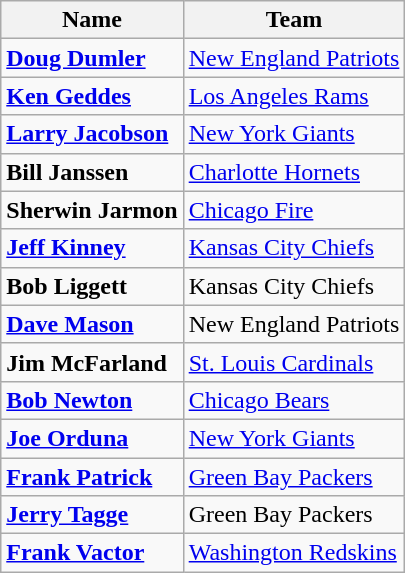<table class="wikitable">
<tr>
<th>Name</th>
<th>Team</th>
</tr>
<tr>
<td><strong><a href='#'>Doug Dumler</a></strong></td>
<td><a href='#'>New England Patriots</a></td>
</tr>
<tr>
<td><strong><a href='#'>Ken Geddes</a></strong></td>
<td><a href='#'>Los Angeles Rams</a></td>
</tr>
<tr>
<td><strong><a href='#'>Larry Jacobson</a></strong></td>
<td><a href='#'>New York Giants</a></td>
</tr>
<tr>
<td><strong>Bill Janssen</strong></td>
<td><a href='#'>Charlotte Hornets</a></td>
</tr>
<tr>
<td><strong>Sherwin Jarmon</strong></td>
<td><a href='#'>Chicago Fire</a></td>
</tr>
<tr>
<td><strong><a href='#'>Jeff Kinney</a></strong></td>
<td><a href='#'>Kansas City Chiefs</a></td>
</tr>
<tr>
<td><strong>Bob Liggett</strong></td>
<td>Kansas City Chiefs</td>
</tr>
<tr>
<td><strong><a href='#'>Dave Mason</a></strong></td>
<td>New England Patriots</td>
</tr>
<tr>
<td><strong>Jim McFarland</strong></td>
<td><a href='#'>St. Louis Cardinals</a></td>
</tr>
<tr>
<td><strong><a href='#'>Bob Newton</a></strong></td>
<td><a href='#'>Chicago Bears</a></td>
</tr>
<tr>
<td><strong><a href='#'>Joe Orduna</a></strong></td>
<td><a href='#'>New York Giants</a></td>
</tr>
<tr>
<td><strong><a href='#'>Frank Patrick</a></strong></td>
<td><a href='#'>Green Bay Packers</a></td>
</tr>
<tr>
<td><strong><a href='#'>Jerry Tagge</a></strong></td>
<td>Green Bay Packers</td>
</tr>
<tr>
<td><strong><a href='#'>Frank Vactor</a></strong></td>
<td><a href='#'>Washington Redskins</a></td>
</tr>
</table>
